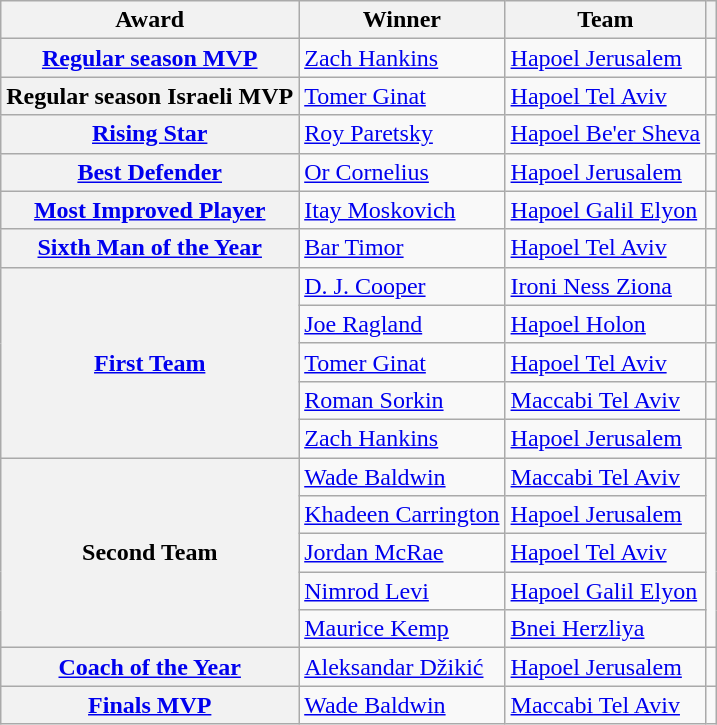<table class="wikitable" style="text-align: left;">
<tr>
<th>Award</th>
<th>Winner</th>
<th>Team</th>
<th></th>
</tr>
<tr>
<th><a href='#'>Regular season MVP</a></th>
<td> <a href='#'>Zach Hankins</a></td>
<td><a href='#'>Hapoel Jerusalem</a></td>
<td></td>
</tr>
<tr>
<th>Regular season Israeli MVP</th>
<td> <a href='#'>Tomer Ginat</a></td>
<td><a href='#'>Hapoel Tel Aviv</a></td>
<td></td>
</tr>
<tr>
<th><a href='#'>Rising Star</a></th>
<td> <a href='#'>Roy Paretsky</a></td>
<td><a href='#'>Hapoel Be'er Sheva</a></td>
<td></td>
</tr>
<tr>
<th><a href='#'>Best Defender</a></th>
<td> <a href='#'>Or Cornelius</a></td>
<td><a href='#'>Hapoel Jerusalem</a></td>
<td></td>
</tr>
<tr>
<th><a href='#'>Most Improved Player</a></th>
<td> <a href='#'>Itay Moskovich</a></td>
<td><a href='#'>Hapoel Galil Elyon</a></td>
<td></td>
</tr>
<tr>
<th><a href='#'>Sixth Man of the Year</a></th>
<td> <a href='#'>Bar Timor</a></td>
<td><a href='#'>Hapoel Tel Aviv</a></td>
<td></td>
</tr>
<tr>
<th rowspan="5"><a href='#'>First Team</a></th>
<td> <a href='#'>D. J. Cooper</a></td>
<td><a href='#'>Ironi Ness Ziona</a></td>
<td></td>
</tr>
<tr>
<td> <a href='#'>Joe Ragland</a></td>
<td><a href='#'>Hapoel Holon</a></td>
<td></td>
</tr>
<tr>
<td> <a href='#'>Tomer Ginat</a></td>
<td><a href='#'>Hapoel Tel Aviv</a></td>
<td></td>
</tr>
<tr>
<td> <a href='#'>Roman Sorkin</a></td>
<td><a href='#'>Maccabi Tel Aviv</a></td>
<td></td>
</tr>
<tr>
<td> <a href='#'>Zach Hankins</a></td>
<td><a href='#'>Hapoel Jerusalem</a></td>
<td></td>
</tr>
<tr>
<th rowspan="5">Second Team</th>
<td> <a href='#'>Wade Baldwin</a></td>
<td><a href='#'>Maccabi Tel Aviv</a></td>
<td rowspan="5"></td>
</tr>
<tr>
<td> <a href='#'>Khadeen Carrington</a></td>
<td><a href='#'>Hapoel Jerusalem</a></td>
</tr>
<tr>
<td> <a href='#'>Jordan McRae</a></td>
<td><a href='#'>Hapoel Tel Aviv</a></td>
</tr>
<tr>
<td> <a href='#'>Nimrod Levi</a></td>
<td><a href='#'>Hapoel Galil Elyon</a></td>
</tr>
<tr>
<td> <a href='#'>Maurice Kemp</a></td>
<td><a href='#'>Bnei Herzliya</a></td>
</tr>
<tr>
<th><a href='#'>Coach of the Year</a></th>
<td> <a href='#'>Aleksandar Džikić</a></td>
<td><a href='#'>Hapoel Jerusalem</a></td>
<td></td>
</tr>
<tr>
<th><a href='#'>Finals MVP</a></th>
<td> <a href='#'>Wade Baldwin</a></td>
<td><a href='#'>Maccabi Tel Aviv</a></td>
<td></td>
</tr>
</table>
